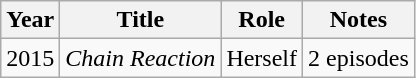<table class="wikitable sortable">
<tr>
<th>Year</th>
<th>Title</th>
<th>Role</th>
<th class="unsortable">Notes</th>
</tr>
<tr>
<td>2015</td>
<td><em>Chain Reaction</em></td>
<td>Herself</td>
<td>2 episodes</td>
</tr>
</table>
